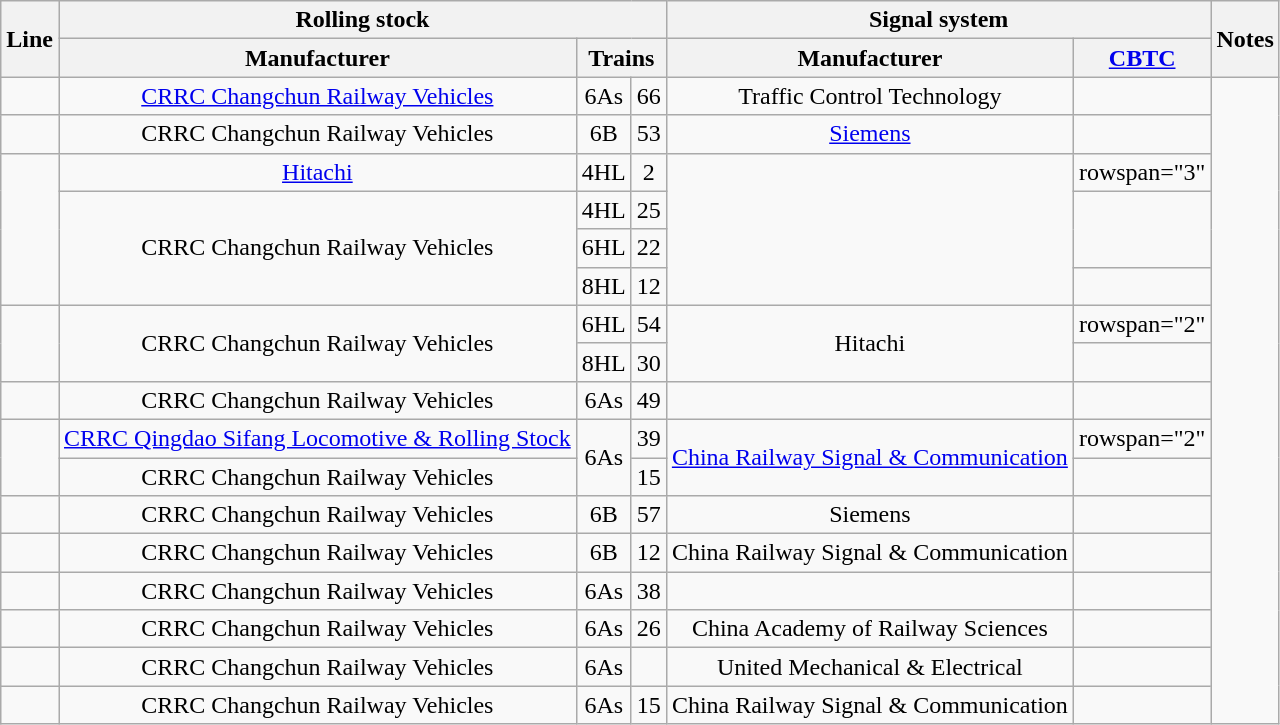<table class="wikitable" style="text-align:center">
<tr>
<th rowspan="2">Line</th>
<th colspan="3">Rolling stock</th>
<th colspan="2">Signal system</th>
<th rowspan="2">Notes</th>
</tr>
<tr>
<th>Manufacturer</th>
<th colspan="2">Trains</th>
<th>Manufacturer</th>
<th><a href='#'>CBTC</a></th>
</tr>
<tr>
<td></td>
<td><a href='#'>CRRC Changchun Railway Vehicles</a></td>
<td>6As</td>
<td>66</td>
<td>Traffic Control Technology</td>
<td></td>
<td rowspan="17"></td>
</tr>
<tr>
<td></td>
<td>CRRC Changchun Railway Vehicles</td>
<td>6B</td>
<td>53</td>
<td><a href='#'>Siemens</a></td>
<td></td>
</tr>
<tr>
<td rowspan="4"></td>
<td><a href='#'>Hitachi</a></td>
<td>4HL</td>
<td>2</td>
<td rowspan="4"></td>
<td>rowspan="3" </td>
</tr>
<tr>
<td rowspan="3">CRRC Changchun Railway Vehicles</td>
<td>4HL</td>
<td>25</td>
</tr>
<tr>
<td>6HL</td>
<td>22</td>
</tr>
<tr>
<td>8HL</td>
<td>12</td>
<td></td>
</tr>
<tr>
<td rowspan="2"></td>
<td rowspan="2">CRRC Changchun Railway Vehicles</td>
<td>6HL</td>
<td>54</td>
<td rowspan="2">Hitachi</td>
<td>rowspan="2" </td>
</tr>
<tr>
<td>8HL</td>
<td>30</td>
</tr>
<tr>
<td></td>
<td>CRRC Changchun Railway Vehicles</td>
<td>6As</td>
<td>49</td>
<td></td>
<td></td>
</tr>
<tr>
<td rowspan="2"></td>
<td><a href='#'>CRRC Qingdao Sifang Locomotive & Rolling Stock</a></td>
<td rowspan="2">6As</td>
<td>39</td>
<td rowspan="2"><a href='#'>China Railway Signal & Communication</a></td>
<td>rowspan="2" </td>
</tr>
<tr>
<td>CRRC Changchun Railway Vehicles</td>
<td>15</td>
</tr>
<tr>
<td></td>
<td>CRRC Changchun Railway Vehicles</td>
<td>6B</td>
<td>57</td>
<td>Siemens</td>
<td></td>
</tr>
<tr>
<td></td>
<td>CRRC Changchun Railway Vehicles</td>
<td>6B</td>
<td>12</td>
<td>China Railway Signal & Communication</td>
<td></td>
</tr>
<tr>
<td></td>
<td>CRRC Changchun Railway Vehicles</td>
<td>6As</td>
<td>38</td>
<td></td>
<td></td>
</tr>
<tr>
<td></td>
<td>CRRC Changchun Railway Vehicles</td>
<td>6As</td>
<td>26</td>
<td>China Academy of Railway Sciences</td>
<td></td>
</tr>
<tr>
<td></td>
<td>CRRC Changchun Railway Vehicles</td>
<td>6As</td>
<td></td>
<td>United Mechanical & Electrical</td>
<td></td>
</tr>
<tr>
<td></td>
<td>CRRC Changchun Railway Vehicles</td>
<td>6As</td>
<td>15</td>
<td>China Railway Signal & Communication</td>
<td></td>
</tr>
</table>
